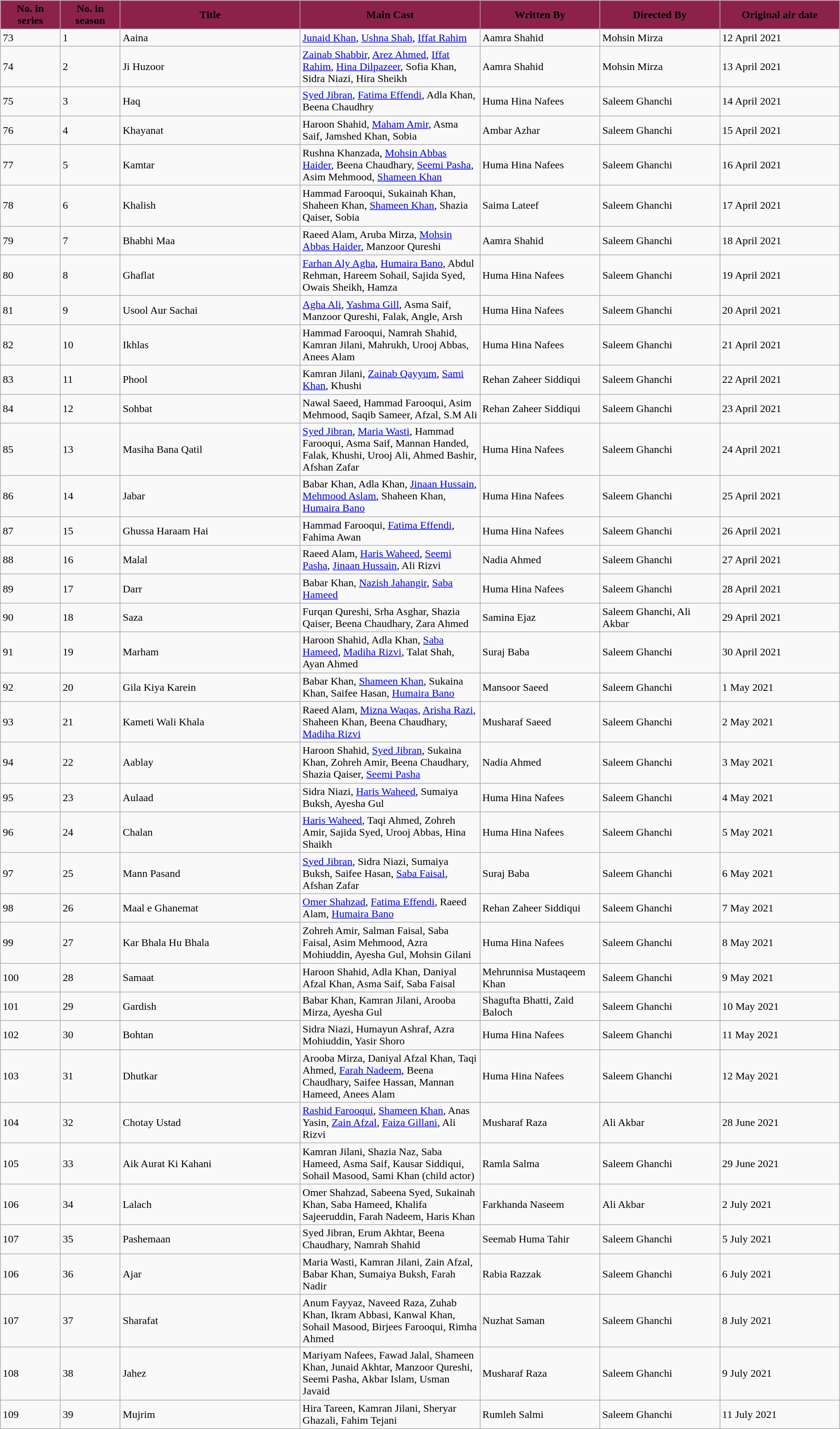<table class="wikitable plainrowheaders"  style="width:100%; margin-right:0;">
<tr>
<th scope="col" style="width:5%; background:#8C224A;"><span>  No. in series</span></th>
<th scope="col" style="width:5%; background:#8C224A;"><span>  No. in season</span></th>
<th scope="col" style="width:15%; background:#8C224A;"><span> Title</span></th>
<th scope="col" style="width:15%; background:#8C224A;"><span> Main Cast</span></th>
<th scope="col" style="width:10%; background:#8C224A;"><span> Written By</span></th>
<th scope="col" style="width:10%; background:#8C224A;"><span> Directed By</span></th>
<th scope="col" style="width:10%; background:#8C224A;"><span> Original air date</span></th>
</tr>
<tr>
<td>73</td>
<td>1</td>
<td>Aaina</td>
<td><a href='#'>Junaid Khan</a>, <a href='#'>Ushna Shah</a>, <a href='#'>Iffat Rahim</a></td>
<td>Aamra Shahid</td>
<td>Mohsin Mirza</td>
<td>12 April 2021</td>
</tr>
<tr>
<td>74</td>
<td>2</td>
<td>Ji Huzoor</td>
<td><a href='#'>Zainab Shabbir</a>, <a href='#'>Arez Ahmed</a>, <a href='#'>Iffat Rahim</a>, <a href='#'>Hina Dilpazeer</a>, Sofia Khan, Sidra Niazi, Hira Sheikh</td>
<td>Aamra Shahid</td>
<td>Mohsin Mirza</td>
<td>13 April 2021</td>
</tr>
<tr>
<td>75</td>
<td>3</td>
<td>Haq</td>
<td><a href='#'>Syed Jibran</a>, <a href='#'>Fatima Effendi</a>, Adla Khan, Beena Chaudhry</td>
<td>Huma Hina Nafees</td>
<td>Saleem Ghanchi</td>
<td>14 April 2021</td>
</tr>
<tr>
<td>76</td>
<td>4</td>
<td>Khayanat</td>
<td>Haroon Shahid, <a href='#'>Maham Amir</a>, Asma Saif, Jamshed Khan, Sobia</td>
<td>Ambar Azhar</td>
<td>Saleem Ghanchi</td>
<td>15 April 2021</td>
</tr>
<tr>
<td>77</td>
<td>5</td>
<td>Kamtar</td>
<td>Rushna Khanzada, <a href='#'>Mohsin Abbas Haider</a>, Beena Chaudhary, <a href='#'>Seemi Pasha</a>, Asim Mehmood, <a href='#'>Shameen Khan</a></td>
<td>Huma Hina Nafees</td>
<td>Saleem Ghanchi</td>
<td>16 April 2021</td>
</tr>
<tr>
<td>78</td>
<td>6</td>
<td>Khalish</td>
<td>Hammad Farooqui, Sukainah Khan, Shaheen Khan, <a href='#'>Shameen Khan</a>, Shazia Qaiser, Sobia</td>
<td>Saima Lateef</td>
<td>Saleem Ghanchi</td>
<td>17 April 2021</td>
</tr>
<tr>
<td>79</td>
<td>7</td>
<td>Bhabhi Maa</td>
<td>Raeed Alam, Aruba Mirza, <a href='#'>Mohsin Abbas Haider</a>, Manzoor Qureshi</td>
<td>Aamra Shahid</td>
<td>Saleem Ghanchi</td>
<td>18 April 2021</td>
</tr>
<tr>
<td>80</td>
<td>8</td>
<td>Ghaflat</td>
<td><a href='#'>Farhan Aly Agha</a>, <a href='#'>Humaira Bano</a>, Abdul Rehman, Hareem Sohail, Sajida Syed, Owais Sheikh, Hamza</td>
<td>Huma Hina Nafees</td>
<td>Saleem Ghanchi</td>
<td>19 April 2021</td>
</tr>
<tr>
<td>81</td>
<td>9</td>
<td>Usool Aur Sachai</td>
<td><a href='#'>Agha Ali</a>, <a href='#'>Yashma Gill</a>, Asma Saif, Manzoor Qureshi, Falak, Angle, Arsh</td>
<td>Huma Hina Nafees</td>
<td>Saleem Ghanchi</td>
<td>20 April 2021</td>
</tr>
<tr>
<td>82</td>
<td>10</td>
<td>Ikhlas</td>
<td>Hammad Farooqui, Namrah Shahid, Kamran Jilani, Mahrukh, Urooj Abbas, Anees Alam</td>
<td>Huma Hina Nafees</td>
<td>Saleem Ghanchi</td>
<td>21 April 2021</td>
</tr>
<tr>
<td>83</td>
<td>11</td>
<td>Phool</td>
<td>Kamran Jilani, <a href='#'>Zainab Qayyum</a>, <a href='#'>Sami Khan</a>, Khushi</td>
<td>Rehan Zaheer Siddiqui</td>
<td>Saleem Ghanchi</td>
<td>22 April 2021</td>
</tr>
<tr>
<td>84</td>
<td>12</td>
<td>Sohbat</td>
<td>Nawal Saeed, Hammad Farooqui, Asim Mehmood, Saqib Sameer, Afzal, S.M Ali</td>
<td>Rehan Zaheer Siddiqui</td>
<td>Saleem Ghanchi</td>
<td>23 April 2021</td>
</tr>
<tr>
<td>85</td>
<td>13</td>
<td>Masiha Bana Qatil</td>
<td><a href='#'>Syed Jibran</a>, <a href='#'>Maria Wasti</a>, Hammad Farooqui, Asma Saif, Mannan Handed, Falak, Khushi, Urooj Ali, Ahmed Bashir, Afshan Zafar</td>
<td>Huma Hina Nafees</td>
<td>Saleem Ghanchi</td>
<td>24 April 2021</td>
</tr>
<tr>
<td>86</td>
<td>14</td>
<td>Jabar</td>
<td>Babar Khan, Adla Khan, <a href='#'>Jinaan Hussain</a>, <a href='#'>Mehmood Aslam</a>, Shaheen Khan, <a href='#'>Humaira Bano</a></td>
<td>Huma Hina Nafees</td>
<td>Saleem Ghanchi</td>
<td>25 April 2021</td>
</tr>
<tr>
<td>87</td>
<td>15</td>
<td>Ghussa Haraam Hai</td>
<td>Hammad Farooqui, <a href='#'>Fatima Effendi</a>, Fahima Awan</td>
<td>Huma Hina Nafees</td>
<td>Saleem Ghanchi</td>
<td>26 April 2021</td>
</tr>
<tr>
<td>88</td>
<td>16</td>
<td>Malal</td>
<td>Raeed Alam, <a href='#'>Haris Waheed</a>, <a href='#'>Seemi Pasha</a>, <a href='#'>Jinaan Hussain</a>, Ali Rizvi</td>
<td>Nadia Ahmed</td>
<td>Saleem Ghanchi</td>
<td>27 April 2021</td>
</tr>
<tr>
<td>89</td>
<td>17</td>
<td>Darr</td>
<td>Babar Khan, <a href='#'>Nazish Jahangir</a>, <a href='#'>Saba Hameed</a></td>
<td>Huma Hina Nafees</td>
<td>Saleem Ghanchi</td>
<td>28 April 2021</td>
</tr>
<tr>
<td>90</td>
<td>18</td>
<td>Saza</td>
<td>Furqan Qureshi, Srha Asghar, Shazia Qaiser, Beena Chaudhary, Zara Ahmed</td>
<td>Samina Ejaz</td>
<td>Saleem Ghanchi, Ali Akbar</td>
<td>29 April 2021</td>
</tr>
<tr>
<td>91</td>
<td>19</td>
<td>Marham</td>
<td>Haroon Shahid, Adla Khan, <a href='#'>Saba Hameed</a>, <a href='#'>Madiha Rizvi</a>, Talat Shah, Ayan Ahmed</td>
<td>Suraj Baba</td>
<td>Saleem Ghanchi</td>
<td>30 April 2021</td>
</tr>
<tr>
<td>92</td>
<td>20</td>
<td>Gila Kiya Karein</td>
<td>Babar Khan, <a href='#'>Shameen Khan</a>, Sukaina Khan, Saifee Hasan, <a href='#'>Humaira Bano</a></td>
<td>Mansoor Saeed</td>
<td>Saleem Ghanchi</td>
<td>1 May 2021</td>
</tr>
<tr>
<td>93</td>
<td>21</td>
<td>Kameti Wali Khala</td>
<td>Raeed Alam, <a href='#'>Mizna Waqas</a>, <a href='#'>Arisha Razi</a>, Shaheen Khan, Beena Chaudhary, <a href='#'>Madiha Rizvi</a></td>
<td>Musharaf Saeed</td>
<td>Saleem Ghanchi</td>
<td>2 May 2021</td>
</tr>
<tr>
<td>94</td>
<td>22</td>
<td>Aablay</td>
<td>Haroon Shahid, <a href='#'>Syed Jibran</a>, Sukaina Khan, Zohreh Amir, Beena Chaudhary, Shazia Qaiser, <a href='#'>Seemi Pasha</a></td>
<td>Nadia Ahmed</td>
<td>Saleem Ghanchi</td>
<td>3 May 2021</td>
</tr>
<tr>
<td>95</td>
<td>23</td>
<td>Aulaad</td>
<td>Sidra Niazi, <a href='#'>Haris Waheed</a>, Sumaiya Buksh, Ayesha Gul</td>
<td>Huma Hina Nafees</td>
<td>Saleem Ghanchi</td>
<td>4 May 2021</td>
</tr>
<tr>
<td>96</td>
<td>24</td>
<td>Chalan</td>
<td><a href='#'>Haris Waheed</a>, Taqi Ahmed, Zohreh Amir, Sajida Syed, Urooj Abbas, Hina Shaikh</td>
<td>Huma Hina Nafees</td>
<td>Saleem Ghanchi</td>
<td>5 May 2021</td>
</tr>
<tr>
<td>97</td>
<td>25</td>
<td>Mann Pasand</td>
<td><a href='#'>Syed Jibran</a>, Sidra Niazi, Sumaiya Buksh, Saifee Hasan, <a href='#'>Saba Faisal</a>, Afshan Zafar</td>
<td>Suraj Baba</td>
<td>Saleem Ghanchi</td>
<td>6 May 2021</td>
</tr>
<tr>
<td>98</td>
<td>26</td>
<td>Maal e Ghanemat</td>
<td><a href='#'>Omer Shahzad</a>, <a href='#'>Fatima Effendi</a>, Raeed Alam, <a href='#'>Humaira Bano</a></td>
<td>Rehan Zaheer Siddiqui</td>
<td>Saleem Ghanchi</td>
<td>7 May 2021</td>
</tr>
<tr>
<td>99</td>
<td>27</td>
<td>Kar Bhala Hu Bhala</td>
<td>Zohreh Amir, Salman Faisal, Saba Faisal, Asim Mehmood, Azra Mohiuddin, Ayesha Gul, Mohsin Gilani</td>
<td>Huma Hina Nafees</td>
<td>Saleem Ghanchi</td>
<td>8 May 2021</td>
</tr>
<tr>
<td>100</td>
<td>28</td>
<td>Samaat</td>
<td>Haroon Shahid, Adla Khan, Daniyal Afzal Khan, Asma Saif, Saba Faisal</td>
<td>Mehrunnisa Mustaqeem Khan</td>
<td>Saleem Ghanchi</td>
<td>9 May 2021</td>
</tr>
<tr>
<td>101</td>
<td>29</td>
<td>Gardish</td>
<td>Babar Khan, Kamran Jilani, Arooba Mirza, Ayesha Gul</td>
<td>Shagufta Bhatti, Zaid Baloch</td>
<td>Saleem Ghanchi</td>
<td>10 May 2021</td>
</tr>
<tr>
<td>102</td>
<td>30</td>
<td>Bohtan</td>
<td>Sidra Niazi, Humayun Ashraf, Azra Mohiuddin, Yasir Shoro</td>
<td>Huma Hina Nafees</td>
<td>Saleem Ghanchi</td>
<td>11 May 2021</td>
</tr>
<tr>
<td>103</td>
<td>31</td>
<td>Dhutkar</td>
<td>Arooba Mirza, Daniyal Afzal Khan, Taqi Ahmed, <a href='#'>Farah Nadeem</a>, Beena Chaudhary, Saifee Hassan, Mannan Hameed, Anees Alam</td>
<td>Huma Hina Nafees</td>
<td>Saleem Ghanchi</td>
<td>12 May 2021</td>
</tr>
<tr>
<td>104</td>
<td>32</td>
<td>Chotay Ustad</td>
<td><a href='#'>Rashid Farooqui</a>, <a href='#'>Shameen Khan</a>, Anas Yasin, <a href='#'>Zain Afzal</a>, <a href='#'>Faiza Gillani</a>, Ali Rizvi</td>
<td>Musharaf Raza</td>
<td>Ali Akbar</td>
<td>28 June 2021</td>
</tr>
<tr>
<td>105</td>
<td>33</td>
<td>Aik Aurat Ki Kahani</td>
<td>Kamran Jilani, Shazia Naz, Saba Hameed, Asma Saif, Kausar Siddiqui, Sohail Masood, Sami Khan (child actor)</td>
<td>Ramla Salma</td>
<td>Saleem Ghanchi</td>
<td>29 June 2021</td>
</tr>
<tr>
<td>106</td>
<td>34</td>
<td>Lalach</td>
<td>Omer Shahzad, Sabeena Syed, Sukainah Khan, Saba Hameed, Khalifa Sajeeruddin, Farah Nadeem, Haris Khan</td>
<td>Farkhanda Naseem</td>
<td>Ali Akbar</td>
<td>2 July 2021</td>
</tr>
<tr>
<td>107</td>
<td>35</td>
<td>Pashemaan</td>
<td>Syed Jibran, Erum Akhtar, Beena Chaudhary, Namrah Shahid</td>
<td>Seemab Huma Tahir</td>
<td>Saleem Ghanchi</td>
<td>5 July 2021</td>
</tr>
<tr>
<td>106</td>
<td>36</td>
<td>Ajar</td>
<td>Maria Wasti, Kamran Jilani, Zain Afzal, Babar Khan, Sumaiya Buksh, Farah Nadir</td>
<td>Rabia Razzak</td>
<td>Saleem Ghanchi</td>
<td>6 July 2021</td>
</tr>
<tr>
<td>107</td>
<td>37</td>
<td>Sharafat</td>
<td>Anum Fayyaz, Naveed Raza, Zuhab Khan, Ikram Abbasi, Kanwal Khan, Sohail Masood, Birjees Farooqui, Rimha Ahmed</td>
<td>Nuzhat Saman</td>
<td>Saleem Ghanchi</td>
<td>8 July 2021</td>
</tr>
<tr>
<td>108</td>
<td>38</td>
<td>Jahez</td>
<td>Mariyam Nafees, Fawad Jalal, Shameen Khan, Junaid Akhtar, Manzoor Qureshi, Seemi Pasha, Akbar Islam, Usman Javaid</td>
<td>Musharaf Raza</td>
<td>Saleem Ghanchi</td>
<td>9 July 2021</td>
</tr>
<tr>
<td>109</td>
<td>39</td>
<td>Mujrim</td>
<td>Hira Tareen, Kamran Jilani, Sheryar Ghazali, Fahim Tejani</td>
<td>Rumleh Salmi</td>
<td>Saleem Ghanchi</td>
<td>11 July 2021</td>
</tr>
</table>
